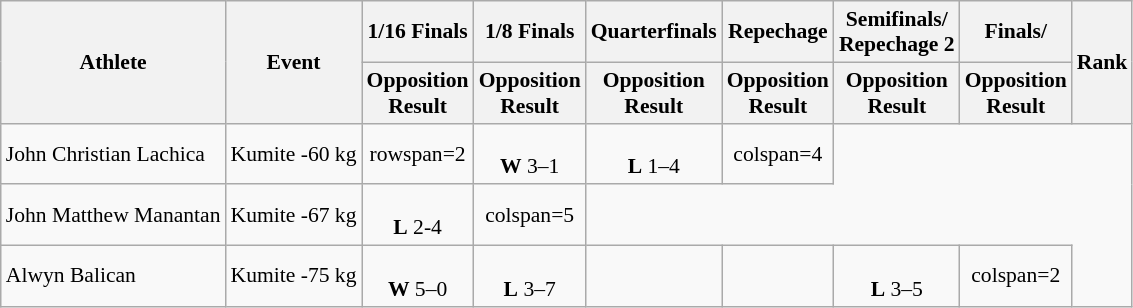<table class=wikitable style="font-size:90%">
<tr>
<th rowspan=2>Athlete</th>
<th rowspan=2>Event</th>
<th>1/16 Finals</th>
<th>1/8 Finals</th>
<th>Quarterfinals</th>
<th>Repechage</th>
<th>Semifinals/<br>Repechage 2</th>
<th>Finals/</th>
<th rowspan=2>Rank</th>
</tr>
<tr>
<th>Opposition<br>Result</th>
<th>Opposition<br>Result</th>
<th>Opposition<br>Result</th>
<th>Opposition<br>Result</th>
<th>Opposition<br>Result</th>
<th>Opposition<br>Result</th>
</tr>
<tr align=center>
<td align=left>John Christian Lachica</td>
<td align=left>Kumite -60 kg</td>
<td>rowspan=2 </td>
<td><br><strong>W</strong> 3–1</td>
<td><br><strong>L</strong> 1–4</td>
<td>colspan=4 </td>
</tr>
<tr align=center>
<td align=left>John Matthew Manantan</td>
<td align=left>Kumite -67 kg</td>
<td><br><strong>L</strong> 2-4</td>
<td>colspan=5 </td>
</tr>
<tr align=center>
<td align=left>Alwyn Balican</td>
<td align=left>Kumite -75 kg</td>
<td><br><strong>W</strong> 5–0</td>
<td><br><strong>L</strong>  3–7</td>
<td></td>
<td></td>
<td><br><strong>L</strong>  3–5</td>
<td>colspan=2 </td>
</tr>
</table>
